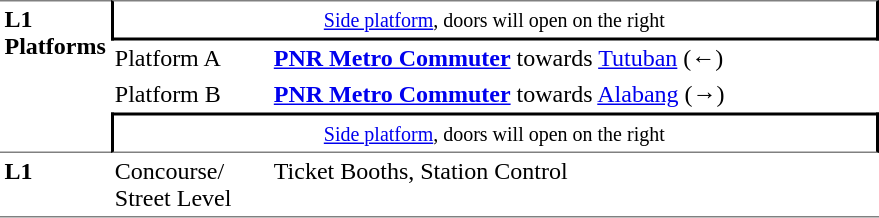<table table border=0 cellspacing=0 cellpadding=3>
<tr>
<td style="border-top:solid 1px gray;border-bottom:solid 1px gray;" rowspan=4 valign=top><strong>L1<br>Platforms</strong></td>
<td style="border-top:solid 1px gray;border-right:solid 2px black;border-left:solid 2px black;border-bottom:solid 2px black;text-align:center;" colspan=2><small><a href='#'>Side platform</a>, doors will open on the right</small></td>
</tr>
<tr>
<td>Platform A</td>
<td><a href='#'><span><strong>PNR Metro Commuter</strong></span></a> towards <a href='#'>Tutuban</a> (←)</td>
</tr>
<tr>
<td>Platform B</td>
<td><a href='#'><span><strong>PNR Metro Commuter</strong></span></a> towards <a href='#'>Alabang</a> (→)</td>
</tr>
<tr>
<td style="border-top:solid 2px black;border-right:solid 2px black;border-left:solid 2px black;border-bottom:solid 1px gray;text-align:center;" colspan=2><small><a href='#'>Side platform</a>, doors will open on the right</small></td>
</tr>
<tr>
<td style="border-bottom:solid 1px gray;" width=50 valign=top><strong>L1</strong></td>
<td style="border-bottom:solid 1px gray;" width=100 valign=top>Concourse/<br>Street Level</td>
<td style="border-bottom:solid 1px gray;" width=400 valign=top>Ticket Booths, Station Control</td>
</tr>
</table>
